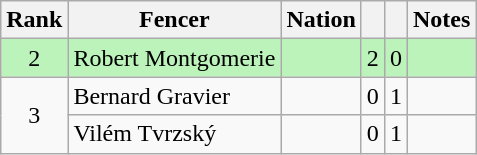<table class="wikitable sortable" style="text-align:center">
<tr>
<th>Rank</th>
<th>Fencer</th>
<th>Nation</th>
<th></th>
<th></th>
<th>Notes</th>
</tr>
<tr bgcolor=bbf3bb>
<td>2</td>
<td align=left>Robert Montgomerie</td>
<td align=left></td>
<td>2</td>
<td>0</td>
<td></td>
</tr>
<tr>
<td rowspan=2>3</td>
<td align=left>Bernard Gravier</td>
<td align=left></td>
<td>0</td>
<td>1</td>
<td></td>
</tr>
<tr>
<td align=left>Vilém Tvrzský</td>
<td align=left></td>
<td>0</td>
<td>1</td>
<td></td>
</tr>
</table>
